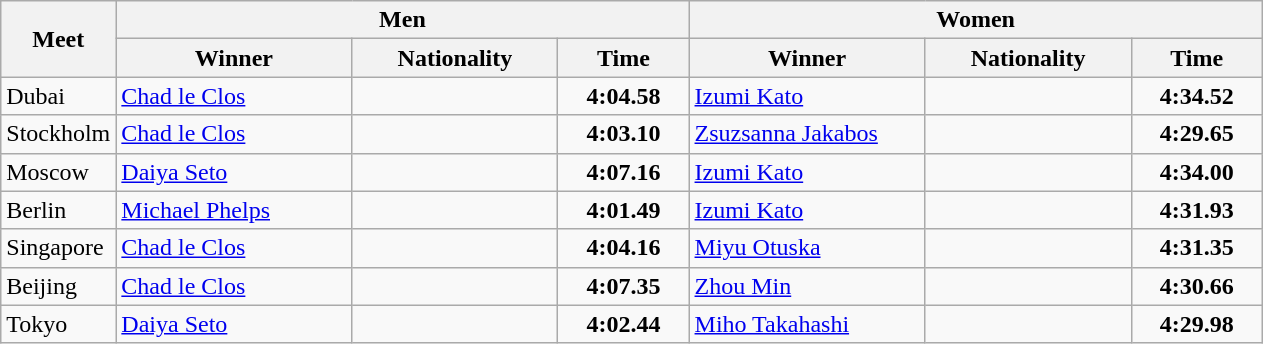<table class="wikitable">
<tr>
<th rowspan="2">Meet</th>
<th colspan="3">Men</th>
<th colspan="3">Women</th>
</tr>
<tr>
<th width=150>Winner</th>
<th width=130>Nationality</th>
<th width=80>Time</th>
<th width=150>Winner</th>
<th width=130>Nationality</th>
<th width=80>Time</th>
</tr>
<tr>
<td>Dubai</td>
<td><a href='#'>Chad le Clos</a></td>
<td></td>
<td align=center><strong>4:04.58</strong></td>
<td><a href='#'>Izumi Kato</a></td>
<td></td>
<td align=center><strong>4:34.52</strong></td>
</tr>
<tr>
<td>Stockholm</td>
<td><a href='#'>Chad le Clos</a></td>
<td></td>
<td align=center><strong>4:03.10</strong></td>
<td><a href='#'>Zsuzsanna Jakabos</a></td>
<td></td>
<td align=center><strong>4:29.65</strong></td>
</tr>
<tr>
<td>Moscow</td>
<td><a href='#'>Daiya Seto</a></td>
<td></td>
<td align=center><strong>4:07.16</strong></td>
<td><a href='#'>Izumi Kato</a></td>
<td></td>
<td align=center><strong>4:34.00</strong></td>
</tr>
<tr>
<td>Berlin</td>
<td><a href='#'>Michael Phelps</a></td>
<td></td>
<td align=center><strong>4:01.49</strong></td>
<td><a href='#'>Izumi Kato</a></td>
<td></td>
<td align=center><strong>4:31.93</strong></td>
</tr>
<tr>
<td>Singapore</td>
<td><a href='#'>Chad le Clos</a></td>
<td></td>
<td align=center><strong>4:04.16</strong></td>
<td><a href='#'>Miyu Otuska</a></td>
<td></td>
<td align=center><strong>4:31.35</strong></td>
</tr>
<tr>
<td>Beijing</td>
<td><a href='#'>Chad le Clos</a></td>
<td></td>
<td align=center><strong>4:07.35</strong></td>
<td><a href='#'>Zhou Min</a></td>
<td></td>
<td align=center><strong>4:30.66</strong></td>
</tr>
<tr>
<td>Tokyo</td>
<td><a href='#'>Daiya Seto</a></td>
<td></td>
<td align=center><strong>4:02.44</strong></td>
<td><a href='#'>Miho Takahashi</a></td>
<td></td>
<td align=center><strong>4:29.98</strong></td>
</tr>
</table>
